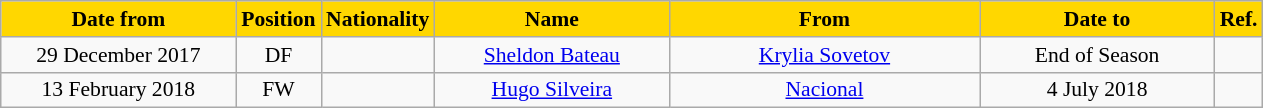<table class="wikitable" style="text-align:center; font-size:90%; ">
<tr>
<th style="background:#FFD700; color:#000000; width:150px;">Date from</th>
<th style="background:#FFD700; color:#000000; width:50px;">Position</th>
<th style="background:#FFD700; color:#000000; width:50px;">Nationality</th>
<th style="background:#FFD700; color:#000000; width:150px;">Name</th>
<th style="background:#FFD700; color:#000000; width:200px;">From</th>
<th style="background:#FFD700; color:#000000; width:150px;">Date to</th>
<th style="background:#FFD700; color:#000000; width:25px;">Ref.</th>
</tr>
<tr>
<td>29 December 2017</td>
<td>DF</td>
<td></td>
<td><a href='#'>Sheldon Bateau</a></td>
<td><a href='#'>Krylia Sovetov</a></td>
<td>End of Season</td>
<td></td>
</tr>
<tr>
<td>13 February 2018</td>
<td>FW</td>
<td></td>
<td><a href='#'>Hugo Silveira</a></td>
<td><a href='#'>Nacional</a></td>
<td>4 July 2018</td>
<td></td>
</tr>
</table>
